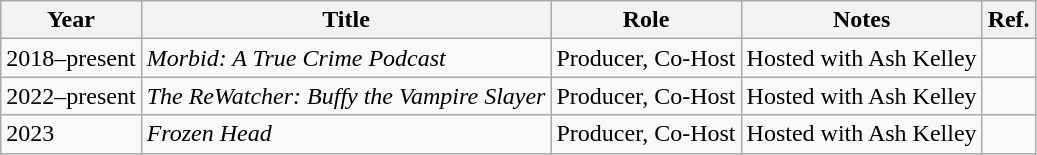<table class="wikitable">
<tr>
<th>Year</th>
<th>Title</th>
<th>Role</th>
<th>Notes</th>
<th>Ref.</th>
</tr>
<tr>
<td>2018–present</td>
<td><em>Morbid: A True Crime Podcast</em></td>
<td>Producer, Co-Host</td>
<td>Hosted with Ash Kelley</td>
<td></td>
</tr>
<tr>
<td>2022–present</td>
<td><em>The ReWatcher: Buffy the Vampire Slayer</em></td>
<td>Producer, Co-Host</td>
<td>Hosted with Ash Kelley</td>
<td></td>
</tr>
<tr>
<td>2023</td>
<td><em>Frozen Head</em></td>
<td>Producer, Co-Host</td>
<td>Hosted with Ash Kelley</td>
<td></td>
</tr>
</table>
